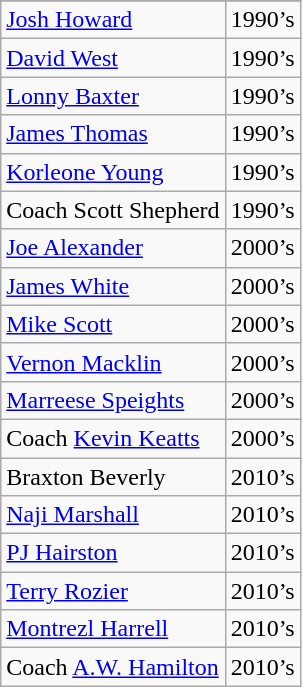<table class="wikitable">
<tr>
</tr>
<tr>
<td><a href='#'>Josh Howard</a></td>
<td>1990’s</td>
</tr>
<tr>
<td><a href='#'>David West</a></td>
<td>1990’s</td>
</tr>
<tr>
<td><a href='#'>Lonny Baxter</a></td>
<td>1990’s</td>
</tr>
<tr>
<td><a href='#'>James Thomas</a></td>
<td>1990’s</td>
</tr>
<tr>
<td><a href='#'>Korleone Young</a></td>
<td>1990’s</td>
</tr>
<tr>
<td>Coach Scott Shepherd</td>
<td>1990’s</td>
</tr>
<tr>
<td><a href='#'>Joe Alexander</a></td>
<td>2000’s</td>
</tr>
<tr>
<td><a href='#'>James White</a></td>
<td>2000’s</td>
</tr>
<tr>
<td><a href='#'>Mike Scott</a></td>
<td>2000’s</td>
</tr>
<tr>
<td><a href='#'>Vernon Macklin</a></td>
<td>2000’s</td>
</tr>
<tr>
<td><a href='#'>Marreese Speights</a></td>
<td>2000’s</td>
</tr>
<tr>
<td>Coach <a href='#'>Kevin Keatts</a></td>
<td>2000’s</td>
</tr>
<tr>
<td>Braxton Beverly</td>
<td>2010’s</td>
</tr>
<tr>
<td><a href='#'>Naji Marshall</a></td>
<td>2010’s</td>
</tr>
<tr>
<td><a href='#'>PJ Hairston</a></td>
<td>2010’s</td>
</tr>
<tr>
<td><a href='#'>Terry Rozier</a></td>
<td>2010’s</td>
</tr>
<tr>
<td><a href='#'>Montrezl Harrell</a></td>
<td>2010’s</td>
</tr>
<tr>
<td>Coach <a href='#'>A.W. Hamilton</a></td>
<td>2010’s</td>
</tr>
</table>
